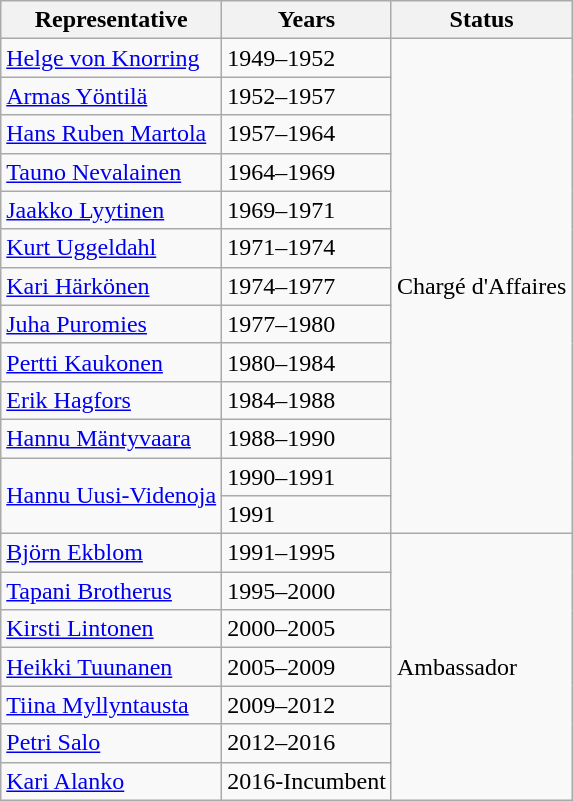<table class="wikitable sortable">
<tr>
<th>Representative</th>
<th>Years</th>
<th>Status</th>
</tr>
<tr>
<td><a href='#'>Helge von Knorring</a></td>
<td>1949–1952</td>
<td rowspan="13">Chargé d'Affaires</td>
</tr>
<tr>
<td><a href='#'>Armas Yöntilä</a></td>
<td>1952–1957</td>
</tr>
<tr>
<td><a href='#'>Hans Ruben Martola</a></td>
<td>1957–1964</td>
</tr>
<tr>
<td><a href='#'>Tauno Nevalainen</a></td>
<td>1964–1969</td>
</tr>
<tr>
<td><a href='#'>Jaakko Lyytinen</a></td>
<td>1969–1971</td>
</tr>
<tr>
<td><a href='#'>Kurt Uggeldahl</a></td>
<td>1971–1974</td>
</tr>
<tr>
<td><a href='#'>Kari Härkönen</a></td>
<td>1974–1977</td>
</tr>
<tr>
<td><a href='#'>Juha Puromies</a></td>
<td>1977–1980</td>
</tr>
<tr>
<td><a href='#'>Pertti Kaukonen</a></td>
<td>1980–1984</td>
</tr>
<tr>
<td><a href='#'>Erik Hagfors</a></td>
<td>1984–1988</td>
</tr>
<tr>
<td><a href='#'>Hannu Mäntyvaara</a></td>
<td>1988–1990</td>
</tr>
<tr>
<td rowspan="2"><a href='#'>Hannu Uusi-Videnoja</a></td>
<td>1990–1991</td>
</tr>
<tr>
<td>1991</td>
</tr>
<tr>
<td><a href='#'>Björn Ekblom</a></td>
<td>1991–1995</td>
<td rowspan="7">Ambassador</td>
</tr>
<tr>
<td><a href='#'>Tapani Brotherus</a></td>
<td>1995–2000</td>
</tr>
<tr>
<td><a href='#'>Kirsti Lintonen</a></td>
<td>2000–2005</td>
</tr>
<tr>
<td><a href='#'>Heikki Tuunanen</a></td>
<td>2005–2009</td>
</tr>
<tr>
<td><a href='#'>Tiina Myllyntausta</a></td>
<td>2009–2012</td>
</tr>
<tr>
<td><a href='#'>Petri Salo</a></td>
<td>2012–2016</td>
</tr>
<tr>
<td><a href='#'>Kari Alanko</a></td>
<td>2016-Incumbent</td>
</tr>
</table>
